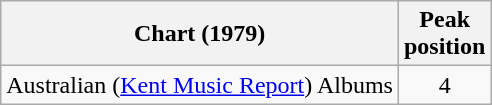<table class="wikitable">
<tr>
<th>Chart (1979)</th>
<th>Peak<br>position</th>
</tr>
<tr>
<td>Australian (<a href='#'>Kent Music Report</a>) Albums</td>
<td align="center">4</td>
</tr>
</table>
